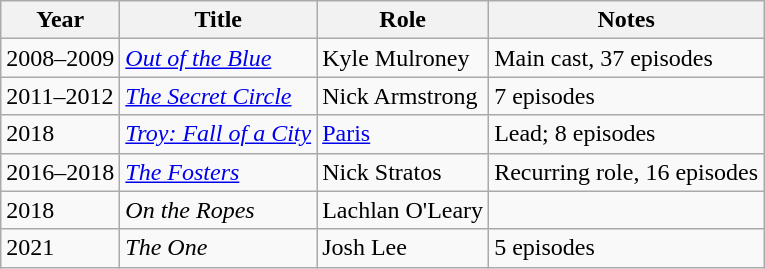<table class="wikitable">
<tr>
<th>Year</th>
<th>Title</th>
<th>Role</th>
<th>Notes</th>
</tr>
<tr>
<td>2008–2009</td>
<td><em><a href='#'>Out of the Blue</a></em></td>
<td>Kyle Mulroney</td>
<td>Main cast, 37 episodes</td>
</tr>
<tr>
<td>2011–2012</td>
<td><em><a href='#'>The Secret Circle</a></em></td>
<td>Nick Armstrong</td>
<td>7 episodes</td>
</tr>
<tr>
<td>2018</td>
<td><em><a href='#'>Troy: Fall of a City</a></em></td>
<td><a href='#'>Paris</a></td>
<td>Lead; 8 episodes</td>
</tr>
<tr>
<td>2016–2018</td>
<td><em><a href='#'>The Fosters</a></em></td>
<td>Nick Stratos</td>
<td>Recurring role, 16 episodes</td>
</tr>
<tr>
<td>2018</td>
<td><em>On the Ropes</em></td>
<td>Lachlan O'Leary</td>
<td></td>
</tr>
<tr>
<td>2021</td>
<td><em>The One</em></td>
<td>Josh Lee</td>
<td>5 episodes</td>
</tr>
</table>
